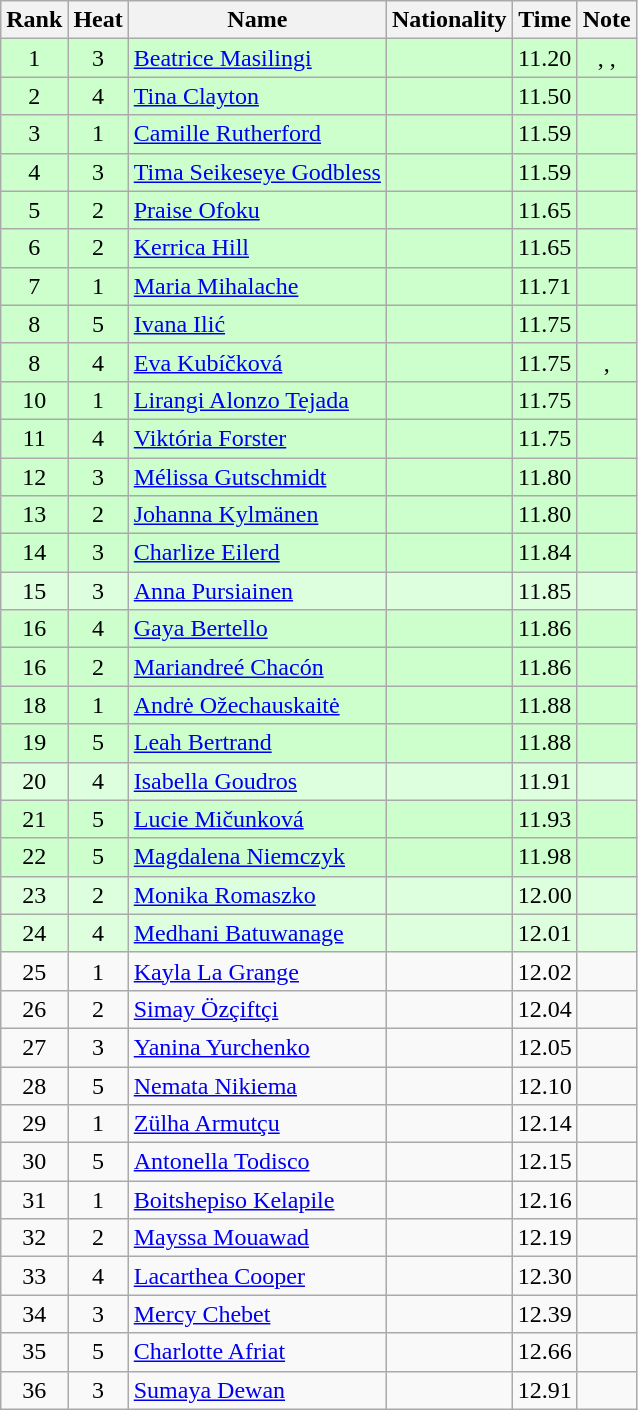<table class="wikitable sortable" style="text-align:center">
<tr>
<th>Rank</th>
<th>Heat</th>
<th>Name</th>
<th>Nationality</th>
<th>Time</th>
<th>Note</th>
</tr>
<tr bgcolor=ccffcc>
<td>1</td>
<td>3</td>
<td align=left><a href='#'>Beatrice Masilingi</a></td>
<td align=left></td>
<td>11.20</td>
<td>, , </td>
</tr>
<tr bgcolor=ccffcc>
<td>2</td>
<td>4</td>
<td align=left><a href='#'>Tina Clayton</a></td>
<td align=left></td>
<td>11.50</td>
<td></td>
</tr>
<tr bgcolor=ccffcc>
<td>3</td>
<td>1</td>
<td align=left><a href='#'>Camille Rutherford</a></td>
<td align=left></td>
<td>11.59</td>
<td></td>
</tr>
<tr bgcolor=ccffcc>
<td>4</td>
<td>3</td>
<td align=left><a href='#'>Tima Seikeseye Godbless</a></td>
<td align=left></td>
<td>11.59</td>
<td></td>
</tr>
<tr bgcolor=ccffcc>
<td>5</td>
<td>2</td>
<td align=left><a href='#'>Praise Ofoku</a></td>
<td align=left></td>
<td>11.65</td>
<td></td>
</tr>
<tr bgcolor=ccffcc>
<td>6</td>
<td>2</td>
<td align=left><a href='#'>Kerrica Hill</a></td>
<td align=left></td>
<td>11.65</td>
<td></td>
</tr>
<tr bgcolor=ccffcc>
<td>7</td>
<td>1</td>
<td align=left><a href='#'>Maria Mihalache</a></td>
<td align=left></td>
<td>11.71</td>
<td></td>
</tr>
<tr bgcolor=ccffcc>
<td>8</td>
<td>5</td>
<td align=left><a href='#'>Ivana Ilić</a></td>
<td align=left></td>
<td>11.75</td>
<td></td>
</tr>
<tr bgcolor=ccffcc>
<td>8</td>
<td>4</td>
<td align=left><a href='#'>Eva Kubíčková</a></td>
<td align=left></td>
<td>11.75</td>
<td>, </td>
</tr>
<tr bgcolor=ccffcc>
<td>10</td>
<td>1</td>
<td align=left><a href='#'>Lirangi Alonzo Tejada</a></td>
<td align=left></td>
<td>11.75</td>
<td></td>
</tr>
<tr bgcolor=ccffcc>
<td>11</td>
<td>4</td>
<td align=left><a href='#'>Viktória Forster</a></td>
<td align=left></td>
<td>11.75</td>
<td></td>
</tr>
<tr bgcolor=ccffcc>
<td>12</td>
<td>3</td>
<td align=left><a href='#'>Mélissa Gutschmidt</a></td>
<td align=left></td>
<td>11.80</td>
<td></td>
</tr>
<tr bgcolor=ccffcc>
<td>13</td>
<td>2</td>
<td align=left><a href='#'>Johanna Kylmänen</a></td>
<td align=left></td>
<td>11.80</td>
<td></td>
</tr>
<tr bgcolor=ccffcc>
<td>14</td>
<td>3</td>
<td align=left><a href='#'>Charlize Eilerd</a></td>
<td align=left></td>
<td>11.84</td>
<td></td>
</tr>
<tr bgcolor=ddffdd>
<td>15</td>
<td>3</td>
<td align=left><a href='#'>Anna Pursiainen</a></td>
<td align=left></td>
<td>11.85</td>
<td></td>
</tr>
<tr bgcolor=ccffcc>
<td>16</td>
<td>4</td>
<td align=left><a href='#'>Gaya Bertello</a></td>
<td align=left></td>
<td>11.86</td>
<td></td>
</tr>
<tr bgcolor=ccffcc>
<td>16</td>
<td>2</td>
<td align=left><a href='#'>Mariandreé Chacón</a></td>
<td align=left></td>
<td>11.86</td>
<td></td>
</tr>
<tr bgcolor=ccffcc>
<td>18</td>
<td>1</td>
<td align=left><a href='#'>Andrė Ožechauskaitė</a></td>
<td align=left></td>
<td>11.88</td>
<td></td>
</tr>
<tr bgcolor=ccffcc>
<td>19</td>
<td>5</td>
<td align=left><a href='#'>Leah Bertrand</a></td>
<td align=left></td>
<td>11.88</td>
<td></td>
</tr>
<tr bgcolor=ddffdd>
<td>20</td>
<td>4</td>
<td align=left><a href='#'>Isabella Goudros</a></td>
<td align=left></td>
<td>11.91</td>
<td></td>
</tr>
<tr bgcolor=ccffcc>
<td>21</td>
<td>5</td>
<td align=left><a href='#'>Lucie Mičunková</a></td>
<td align=left></td>
<td>11.93</td>
<td></td>
</tr>
<tr bgcolor=ccffcc>
<td>22</td>
<td>5</td>
<td align=left><a href='#'>Magdalena Niemczyk</a></td>
<td align=left></td>
<td>11.98</td>
<td></td>
</tr>
<tr bgcolor=ddffdd>
<td>23</td>
<td>2</td>
<td align=left><a href='#'>Monika Romaszko</a></td>
<td align=left></td>
<td>12.00</td>
<td></td>
</tr>
<tr bgcolor=ddffdd>
<td>24</td>
<td>4</td>
<td align=left><a href='#'>Medhani Batuwanage</a></td>
<td align=left></td>
<td>12.01</td>
<td></td>
</tr>
<tr>
<td>25</td>
<td>1</td>
<td align=left><a href='#'>Kayla La Grange</a></td>
<td align=left></td>
<td>12.02</td>
<td></td>
</tr>
<tr>
<td>26</td>
<td>2</td>
<td align=left><a href='#'>Simay Özçiftçi</a></td>
<td align=left></td>
<td>12.04</td>
<td></td>
</tr>
<tr>
<td>27</td>
<td>3</td>
<td align=left><a href='#'>Yanina Yurchenko</a></td>
<td align=left></td>
<td>12.05</td>
<td></td>
</tr>
<tr>
<td>28</td>
<td>5</td>
<td align=left><a href='#'>Nemata Nikiema</a></td>
<td align=left></td>
<td>12.10</td>
<td></td>
</tr>
<tr>
<td>29</td>
<td>1</td>
<td align=left><a href='#'>Zülha Armutçu</a></td>
<td align=left></td>
<td>12.14</td>
<td></td>
</tr>
<tr>
<td>30</td>
<td>5</td>
<td align=left><a href='#'>Antonella Todisco</a></td>
<td align=left></td>
<td>12.15</td>
<td></td>
</tr>
<tr>
<td>31</td>
<td>1</td>
<td align=left><a href='#'>Boitshepiso Kelapile</a></td>
<td align=left></td>
<td>12.16</td>
<td></td>
</tr>
<tr>
<td>32</td>
<td>2</td>
<td align=left><a href='#'>Mayssa Mouawad</a></td>
<td align=left></td>
<td>12.19</td>
<td></td>
</tr>
<tr>
<td>33</td>
<td>4</td>
<td align=left><a href='#'>Lacarthea Cooper</a></td>
<td align=left></td>
<td>12.30</td>
<td></td>
</tr>
<tr>
<td>34</td>
<td>3</td>
<td align=left><a href='#'>Mercy Chebet</a></td>
<td align=left></td>
<td>12.39</td>
<td></td>
</tr>
<tr>
<td>35</td>
<td>5</td>
<td align=left><a href='#'>Charlotte Afriat</a></td>
<td align=left></td>
<td>12.66</td>
<td></td>
</tr>
<tr>
<td>36</td>
<td>3</td>
<td align=left><a href='#'>Sumaya Dewan</a></td>
<td align=left></td>
<td>12.91</td>
<td></td>
</tr>
</table>
